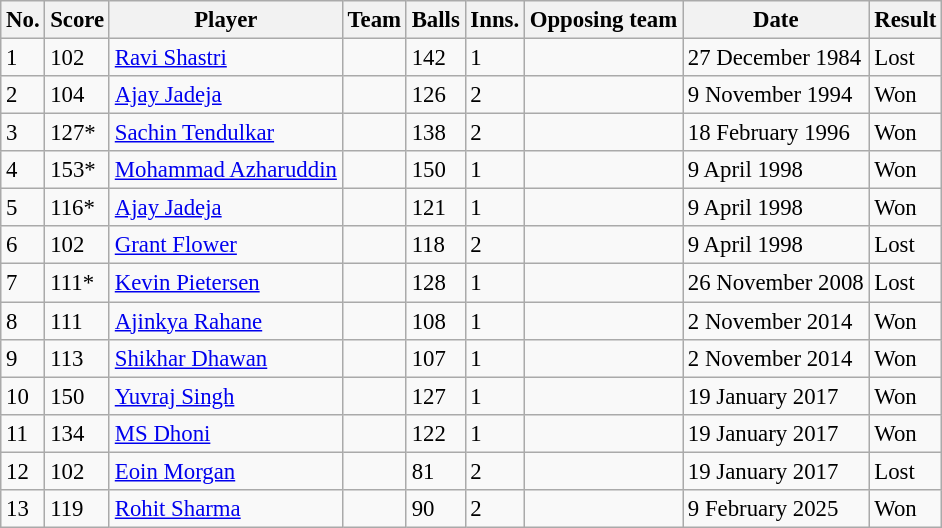<table class="wikitable sortable" style="font-size:95%">
<tr>
<th>No.</th>
<th>Score</th>
<th>Player</th>
<th>Team</th>
<th>Balls</th>
<th>Inns.</th>
<th>Opposing team</th>
<th>Date</th>
<th>Result</th>
</tr>
<tr>
<td>1</td>
<td>102</td>
<td><a href='#'>Ravi Shastri</a></td>
<td></td>
<td>142</td>
<td>1</td>
<td></td>
<td>27 December 1984</td>
<td>Lost</td>
</tr>
<tr>
<td>2</td>
<td>104</td>
<td><a href='#'>Ajay Jadeja</a></td>
<td></td>
<td>126</td>
<td>2</td>
<td></td>
<td>9 November 1994</td>
<td>Won</td>
</tr>
<tr>
<td>3</td>
<td>127*</td>
<td><a href='#'>Sachin Tendulkar</a></td>
<td></td>
<td>138</td>
<td>2</td>
<td></td>
<td>18 February 1996</td>
<td>Won</td>
</tr>
<tr>
<td>4</td>
<td>153*</td>
<td><a href='#'>Mohammad Azharuddin</a></td>
<td></td>
<td>150</td>
<td>1</td>
<td></td>
<td>9 April 1998</td>
<td>Won</td>
</tr>
<tr>
<td>5</td>
<td>116*</td>
<td><a href='#'>Ajay Jadeja</a></td>
<td></td>
<td>121</td>
<td>1</td>
<td></td>
<td>9 April 1998</td>
<td>Won</td>
</tr>
<tr>
<td>6</td>
<td>102</td>
<td><a href='#'>Grant Flower</a></td>
<td></td>
<td>118</td>
<td>2</td>
<td></td>
<td>9 April 1998</td>
<td>Lost</td>
</tr>
<tr>
<td>7</td>
<td>111*</td>
<td><a href='#'>Kevin Pietersen</a></td>
<td></td>
<td>128</td>
<td>1</td>
<td></td>
<td>26 November 2008</td>
<td>Lost</td>
</tr>
<tr>
<td>8</td>
<td>111</td>
<td><a href='#'>Ajinkya Rahane</a></td>
<td></td>
<td>108</td>
<td>1</td>
<td></td>
<td>2 November 2014</td>
<td>Won</td>
</tr>
<tr>
<td>9</td>
<td>113</td>
<td><a href='#'>Shikhar Dhawan</a></td>
<td></td>
<td>107</td>
<td>1</td>
<td></td>
<td>2 November 2014</td>
<td>Won</td>
</tr>
<tr>
<td>10</td>
<td>150</td>
<td><a href='#'>Yuvraj Singh</a></td>
<td></td>
<td>127</td>
<td>1</td>
<td></td>
<td>19 January 2017</td>
<td>Won</td>
</tr>
<tr>
<td>11</td>
<td>134</td>
<td><a href='#'>MS Dhoni</a></td>
<td></td>
<td>122</td>
<td>1</td>
<td></td>
<td>19 January 2017</td>
<td>Won</td>
</tr>
<tr>
<td>12</td>
<td>102</td>
<td><a href='#'>Eoin Morgan</a></td>
<td></td>
<td>81</td>
<td>2</td>
<td></td>
<td>19 January 2017</td>
<td>Lost</td>
</tr>
<tr>
<td>13</td>
<td>119</td>
<td><a href='#'>Rohit Sharma</a></td>
<td></td>
<td>90</td>
<td>2</td>
<td></td>
<td>9 February 2025</td>
<td>Won</td>
</tr>
</table>
